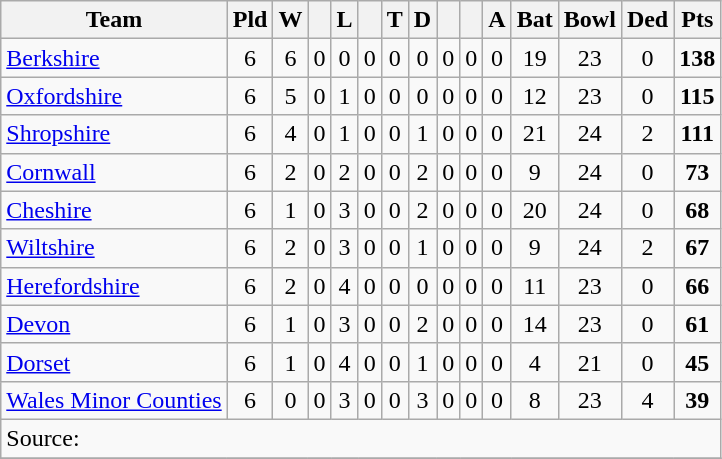<table class="wikitable" style="text-align:center">
<tr>
<th>Team</th>
<th>Pld</th>
<th>W</th>
<th></th>
<th>L</th>
<th></th>
<th>T</th>
<th>D</th>
<th></th>
<th></th>
<th>A</th>
<th>Bat</th>
<th>Bowl</th>
<th>Ded</th>
<th>Pts</th>
</tr>
<tr>
<td align=left><a href='#'>Berkshire</a></td>
<td>6</td>
<td>6</td>
<td>0</td>
<td>0</td>
<td>0</td>
<td>0</td>
<td>0</td>
<td>0</td>
<td>0</td>
<td>0</td>
<td>19</td>
<td>23</td>
<td>0</td>
<td><strong>138</strong></td>
</tr>
<tr>
<td align=left><a href='#'>Oxfordshire</a></td>
<td>6</td>
<td>5</td>
<td>0</td>
<td>1</td>
<td>0</td>
<td>0</td>
<td>0</td>
<td>0</td>
<td>0</td>
<td>0</td>
<td>12</td>
<td>23</td>
<td>0</td>
<td><strong>115</strong></td>
</tr>
<tr>
<td align=left><a href='#'>Shropshire</a></td>
<td>6</td>
<td>4</td>
<td>0</td>
<td>1</td>
<td>0</td>
<td>0</td>
<td>1</td>
<td>0</td>
<td>0</td>
<td>0</td>
<td>21</td>
<td>24</td>
<td>2</td>
<td><strong>111</strong></td>
</tr>
<tr>
<td align=left><a href='#'>Cornwall</a></td>
<td>6</td>
<td>2</td>
<td>0</td>
<td>2</td>
<td>0</td>
<td>0</td>
<td>2</td>
<td>0</td>
<td>0</td>
<td>0</td>
<td>9</td>
<td>24</td>
<td>0</td>
<td><strong>73</strong></td>
</tr>
<tr>
<td align=left><a href='#'>Cheshire</a></td>
<td>6</td>
<td>1</td>
<td>0</td>
<td>3</td>
<td>0</td>
<td>0</td>
<td>2</td>
<td>0</td>
<td>0</td>
<td>0</td>
<td>20</td>
<td>24</td>
<td>0</td>
<td><strong>68</strong></td>
</tr>
<tr>
<td align=left><a href='#'>Wiltshire</a></td>
<td>6</td>
<td>2</td>
<td>0</td>
<td>3</td>
<td>0</td>
<td>0</td>
<td>1</td>
<td>0</td>
<td>0</td>
<td>0</td>
<td>9</td>
<td>24</td>
<td>2</td>
<td><strong>67</strong></td>
</tr>
<tr>
<td align=left><a href='#'>Herefordshire</a></td>
<td>6</td>
<td>2</td>
<td>0</td>
<td>4</td>
<td>0</td>
<td>0</td>
<td>0</td>
<td>0</td>
<td>0</td>
<td>0</td>
<td>11</td>
<td>23</td>
<td>0</td>
<td><strong>66</strong></td>
</tr>
<tr>
<td align=left><a href='#'>Devon</a></td>
<td>6</td>
<td>1</td>
<td>0</td>
<td>3</td>
<td>0</td>
<td>0</td>
<td>2</td>
<td>0</td>
<td>0</td>
<td>0</td>
<td>14</td>
<td>23</td>
<td>0</td>
<td><strong>61</strong></td>
</tr>
<tr>
<td align=left><a href='#'>Dorset</a></td>
<td>6</td>
<td>1</td>
<td>0</td>
<td>4</td>
<td>0</td>
<td>0</td>
<td>1</td>
<td>0</td>
<td>0</td>
<td>0</td>
<td>4</td>
<td>21</td>
<td>0</td>
<td><strong>45</strong></td>
</tr>
<tr>
<td align=left><a href='#'>Wales Minor Counties</a></td>
<td>6</td>
<td>0</td>
<td>0</td>
<td>3</td>
<td>0</td>
<td>0</td>
<td>3</td>
<td>0</td>
<td>0</td>
<td>0</td>
<td>8</td>
<td>23</td>
<td>4</td>
<td><strong>39</strong></td>
</tr>
<tr>
<td colspan=15 align="left">Source:</td>
</tr>
<tr>
</tr>
</table>
